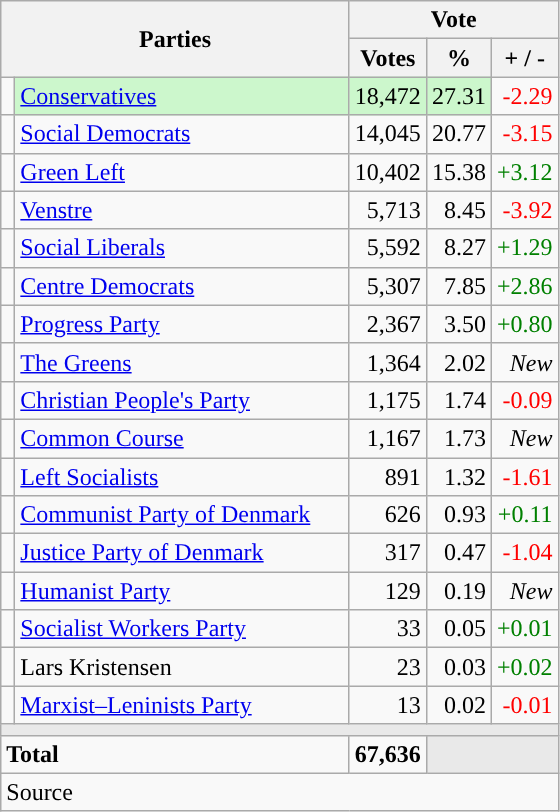<table class="wikitable" style="text-align:right;">
<tr>
<th style="text-align:centre;" rowspan="2" colspan="2" width="225">Parties</th>
<th colspan="3">Vote</th>
</tr>
<tr>
<th width="15">Votes</th>
<th width="15">%</th>
<th width="15">+ / -</th>
</tr>
<tr>
<td width="2" style="color:inherit;background:"></td>
<td bgcolor=#ccf7cc  align="left"><a href='#'>Conservatives</a></td>
<td bgcolor=#ccf7cc>18,472</td>
<td bgcolor=#ccf7cc>27.31</td>
<td style=color:red;>-2.29</td>
</tr>
<tr>
<td width="2" style="color:inherit;background:"></td>
<td align="left"><a href='#'>Social Democrats</a></td>
<td>14,045</td>
<td>20.77</td>
<td style=color:red;>-3.15</td>
</tr>
<tr>
<td width="2" style="color:inherit;background:"></td>
<td align="left"><a href='#'>Green Left</a></td>
<td>10,402</td>
<td>15.38</td>
<td style=color:green;>+3.12</td>
</tr>
<tr>
<td width="2" style="color:inherit;background:"></td>
<td align="left"><a href='#'>Venstre</a></td>
<td>5,713</td>
<td>8.45</td>
<td style=color:red;>-3.92</td>
</tr>
<tr>
<td width="2" style="color:inherit;background:"></td>
<td align="left"><a href='#'>Social Liberals</a></td>
<td>5,592</td>
<td>8.27</td>
<td style=color:green;>+1.29</td>
</tr>
<tr>
<td width="2" style="color:inherit;background:"></td>
<td align="left"><a href='#'>Centre Democrats</a></td>
<td>5,307</td>
<td>7.85</td>
<td style=color:green;>+2.86</td>
</tr>
<tr>
<td width="2" style="color:inherit;background:"></td>
<td align="left"><a href='#'>Progress Party</a></td>
<td>2,367</td>
<td>3.50</td>
<td style=color:green;>+0.80</td>
</tr>
<tr>
<td width="2" style="color:inherit;background:"></td>
<td align="left"><a href='#'>The Greens</a></td>
<td>1,364</td>
<td>2.02</td>
<td><em>New</em></td>
</tr>
<tr>
<td width="2" style="color:inherit;background:"></td>
<td align="left"><a href='#'>Christian People's Party</a></td>
<td>1,175</td>
<td>1.74</td>
<td style=color:red;>-0.09</td>
</tr>
<tr>
<td width="2" style="color:inherit;background:"></td>
<td align="left"><a href='#'>Common Course</a></td>
<td>1,167</td>
<td>1.73</td>
<td><em>New</em></td>
</tr>
<tr>
<td width="2" style="color:inherit;background:"></td>
<td align="left"><a href='#'>Left Socialists</a></td>
<td>891</td>
<td>1.32</td>
<td style=color:red;>-1.61</td>
</tr>
<tr>
<td width="2" style="color:inherit;background:"></td>
<td align="left"><a href='#'>Communist Party of Denmark</a></td>
<td>626</td>
<td>0.93</td>
<td style=color:green;>+0.11</td>
</tr>
<tr>
<td width="2" style="color:inherit;background:"></td>
<td align="left"><a href='#'>Justice Party of Denmark</a></td>
<td>317</td>
<td>0.47</td>
<td style=color:red;>-1.04</td>
</tr>
<tr>
<td width="2" style="color:inherit;background:"></td>
<td align="left"><a href='#'>Humanist Party</a></td>
<td>129</td>
<td>0.19</td>
<td><em>New</em></td>
</tr>
<tr>
<td width="2" style="color:inherit;background:"></td>
<td align="left"><a href='#'>Socialist Workers Party</a></td>
<td>33</td>
<td>0.05</td>
<td style=color:green;>+0.01</td>
</tr>
<tr>
<td width="2" style="color:inherit;background:"></td>
<td align="left">Lars Kristensen</td>
<td>23</td>
<td>0.03</td>
<td style=color:green;>+0.02</td>
</tr>
<tr>
<td width="2" style="color:inherit;background:"></td>
<td align="left"><a href='#'>Marxist–Leninists Party</a></td>
<td>13</td>
<td>0.02</td>
<td style=color:red;>-0.01</td>
</tr>
<tr>
<td colspan="7" bgcolor="#E9E9E9"></td>
</tr>
<tr>
<td align="left" colspan="2"><strong>Total</strong></td>
<td><strong>67,636</strong></td>
<td bgcolor="#E9E9E9" colspan="2"></td>
</tr>
<tr>
<td align="left" colspan="6">Source</td>
</tr>
</table>
